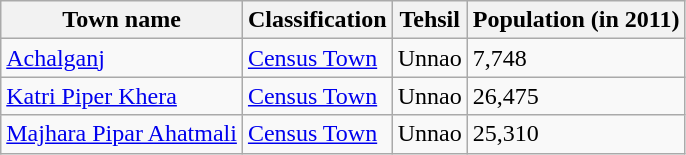<table class="wikitable sortable">
<tr>
<th>Town name</th>
<th>Classification</th>
<th>Tehsil</th>
<th>Population (in 2011)</th>
</tr>
<tr>
<td><a href='#'>Achalganj</a></td>
<td><a href='#'>Census Town</a></td>
<td>Unnao</td>
<td>7,748</td>
</tr>
<tr>
<td><a href='#'>Katri Piper Khera</a></td>
<td><a href='#'>Census Town</a></td>
<td>Unnao</td>
<td>26,475</td>
</tr>
<tr>
<td><a href='#'>Majhara Pipar Ahatmali</a></td>
<td><a href='#'>Census Town</a></td>
<td>Unnao</td>
<td>25,310</td>
</tr>
</table>
